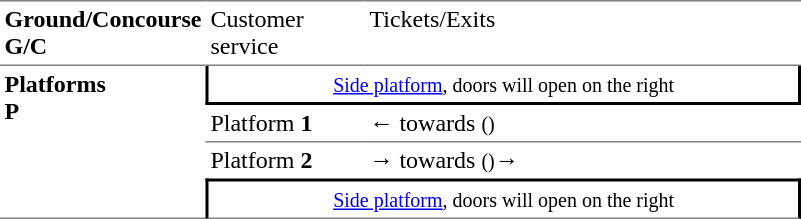<table table border=0 cellspacing=0 cellpadding=3>
<tr>
<td style="border-bottom:solid 1px gray;border-top:solid 1px gray;" width=50 valign=top><strong>Ground/Concourse<br>G/C</strong></td>
<td style="border-top:solid 1px gray;border-bottom:solid 1px gray;" width=100 valign=top>Customer service</td>
<td style="border-top:solid 1px gray;border-bottom:solid 1px gray;" width=285 valign=top>Tickets/Exits</td>
</tr>
<tr>
<td style="border-bottom:solid 1px gray;" rowspan=4 valign=top><strong>Platforms<br>P</strong></td>
<td style="border-right:solid 2px black;border-left:solid 2px black;border-bottom:solid 2px black;text-align:center;" colspan=2><small><a href='#'>Side platform</a>, doors will open on the right</small></td>
</tr>
<tr>
<td style="border-bottom:solid 1px gray;">Platform <span><strong>1</strong></span></td>
<td style="border-bottom:solid 1px gray;">←  towards  <small>()</small></td>
</tr>
<tr>
<td>Platform <span><strong>2</strong></span></td>
<td><span>→</span>  towards  <small>()</small>→</td>
</tr>
<tr>
<td style="border-top:solid 2px black;border-left:solid 2px black;border-right:solid 2px black;border-bottom:solid 1px gray;text-align:center;" colspan=2><small><a href='#'>Side platform</a>, doors will open on the right</small></td>
</tr>
</table>
